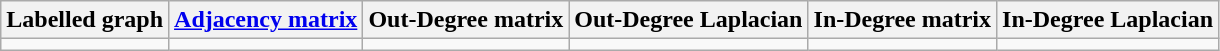<table class="wikitable">
<tr>
<th>Labelled graph</th>
<th><a href='#'>Adjacency matrix</a></th>
<th>Out-Degree matrix</th>
<th>Out-Degree Laplacian</th>
<th>In-Degree matrix</th>
<th>In-Degree Laplacian</th>
</tr>
<tr>
<td></td>
<td></td>
<td></td>
<td></td>
<td></td>
<td></td>
</tr>
</table>
